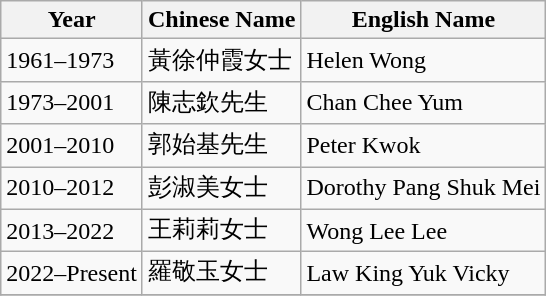<table class="wikitable">
<tr>
<th>Year</th>
<th>Chinese Name</th>
<th>English Name</th>
</tr>
<tr>
<td>1961–1973</td>
<td>黃徐仲霞女士</td>
<td>Helen Wong</td>
</tr>
<tr>
<td>1973–2001</td>
<td>陳志欽先生</td>
<td>Chan Chee Yum</td>
</tr>
<tr>
<td>2001–2010</td>
<td>郭始基先生</td>
<td>Peter Kwok</td>
</tr>
<tr>
<td>2010–2012</td>
<td>彭淑美女士</td>
<td>Dorothy Pang Shuk Mei</td>
</tr>
<tr>
<td>2013–2022</td>
<td>王莉莉女士</td>
<td>Wong Lee Lee</td>
</tr>
<tr>
<td>2022–Present</td>
<td>羅敬玉女士</td>
<td>Law King Yuk Vicky</td>
</tr>
<tr>
</tr>
</table>
